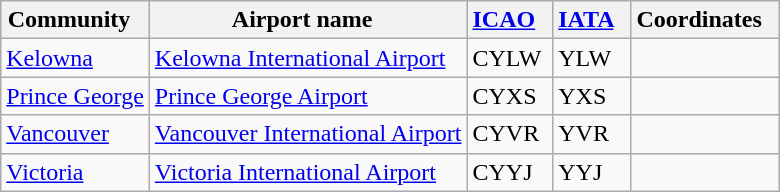<table class="wikitable sortable" style="width:auto;">
<tr>
<th width="*">Community  </th>
<th width="*">Airport name  </th>
<th width="*"><a href='#'>ICAO</a>  </th>
<th width="*"><a href='#'>IATA</a>  </th>
<th width="*" class=unsortable>Coordinates  </th>
</tr>
<tr>
<td><a href='#'>Kelowna</a></td>
<td><a href='#'>Kelowna International Airport</a></td>
<td>CYLW</td>
<td>YLW</td>
<td></td>
</tr>
<tr>
<td><a href='#'>Prince George</a></td>
<td><a href='#'>Prince George Airport</a></td>
<td>CYXS</td>
<td>YXS</td>
<td></td>
</tr>
<tr>
<td><a href='#'>Vancouver</a></td>
<td><a href='#'>Vancouver International Airport</a></td>
<td>CYVR</td>
<td>YVR</td>
<td></td>
</tr>
<tr>
<td><a href='#'>Victoria</a></td>
<td><a href='#'>Victoria International Airport</a></td>
<td>CYYJ</td>
<td>YYJ</td>
<td></td>
</tr>
</table>
